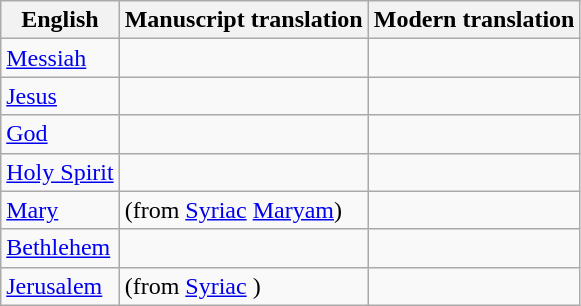<table class="wikitable">
<tr>
<th>English</th>
<th>Manuscript translation</th>
<th>Modern translation</th>
</tr>
<tr>
<td><a href='#'>Messiah</a></td>
<td></td>
<td></td>
</tr>
<tr>
<td><a href='#'>Jesus</a></td>
<td></td>
<td></td>
</tr>
<tr>
<td><a href='#'>God</a></td>
<td></td>
<td></td>
</tr>
<tr>
<td><a href='#'>Holy Spirit</a></td>
<td></td>
<td></td>
</tr>
<tr>
<td><a href='#'>Mary</a></td>
<td> (from <a href='#'>Syriac</a> <a href='#'>Maryam</a>)</td>
<td></td>
</tr>
<tr>
<td><a href='#'>Bethlehem</a></td>
<td></td>
<td></td>
</tr>
<tr>
<td><a href='#'>Jerusalem</a></td>
<td> (from <a href='#'>Syriac</a> )</td>
<td></td>
</tr>
</table>
